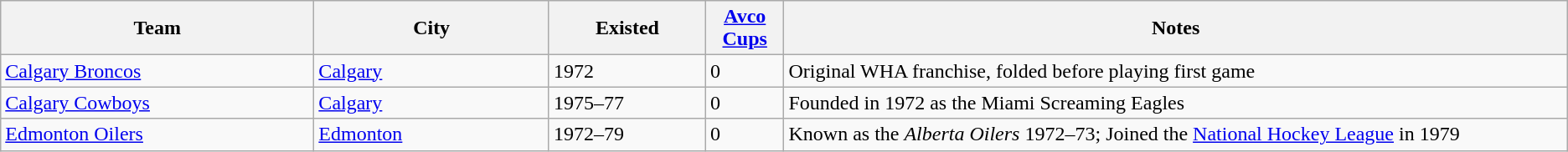<table class="wikitable">
<tr>
<th bgcolor="#DDDDFF" width="20%">Team</th>
<th bgcolor="#DDDDFF" width="15%">City</th>
<th bgcolor="#DDDDFF" width="10%">Existed</th>
<th bgcolor="#DDDDFF" width="5%"><a href='#'>Avco Cups</a></th>
<th bgcolor="#DDDDFF" width="50%">Notes</th>
</tr>
<tr>
<td><a href='#'>Calgary Broncos</a></td>
<td><a href='#'>Calgary</a></td>
<td>1972</td>
<td>0</td>
<td>Original WHA franchise, folded before playing first game</td>
</tr>
<tr>
<td><a href='#'>Calgary Cowboys</a></td>
<td><a href='#'>Calgary</a></td>
<td>1975–77</td>
<td>0</td>
<td>Founded in 1972 as the Miami Screaming Eagles</td>
</tr>
<tr>
<td><a href='#'>Edmonton Oilers</a></td>
<td><a href='#'>Edmonton</a></td>
<td>1972–79</td>
<td>0</td>
<td>Known as the <em>Alberta Oilers</em> 1972–73; Joined the <a href='#'>National Hockey League</a> in 1979</td>
</tr>
</table>
